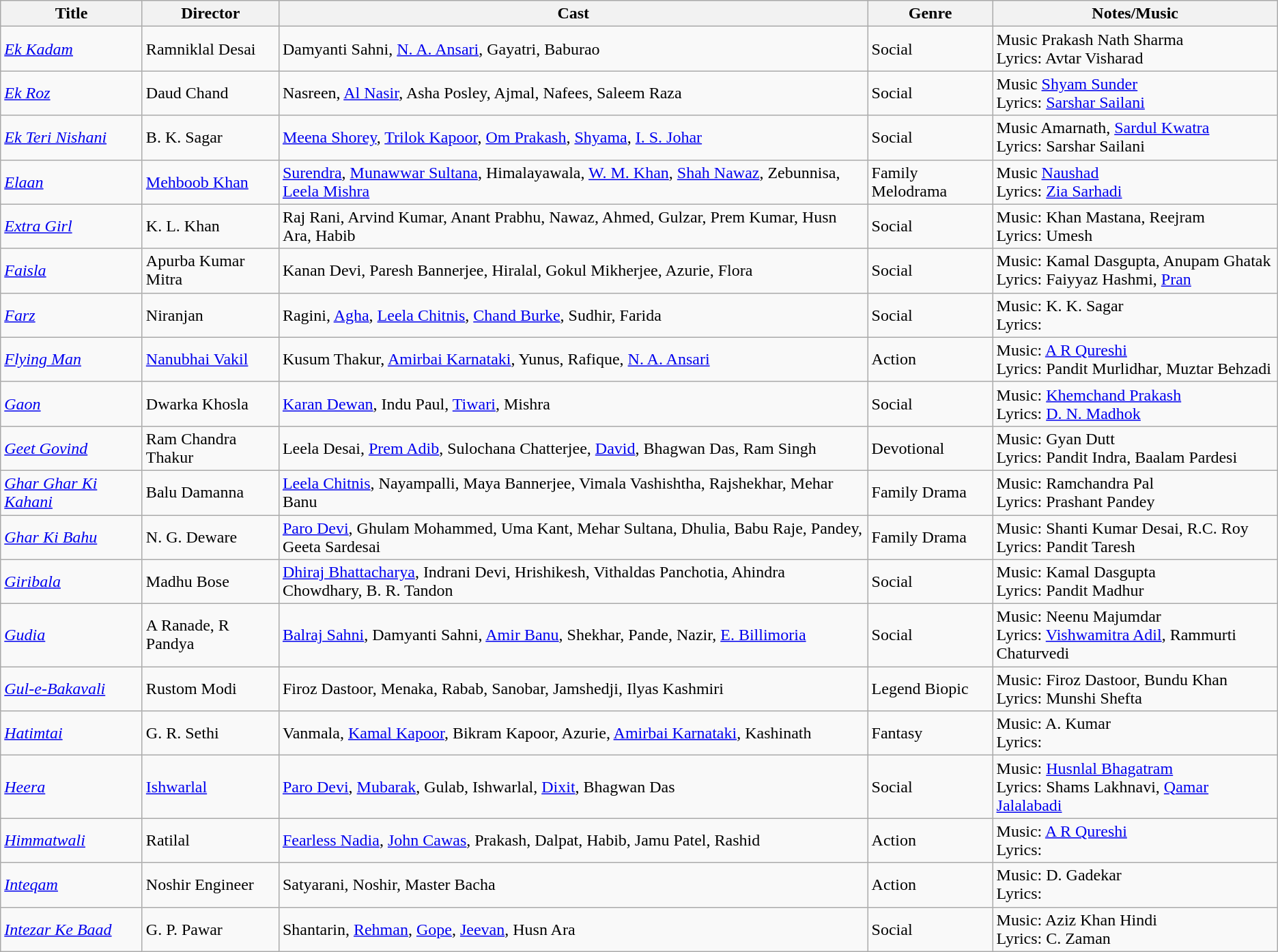<table class="wikitable">
<tr>
<th>Title</th>
<th>Director</th>
<th>Cast</th>
<th>Genre</th>
<th>Notes/Music</th>
</tr>
<tr>
<td><em><a href='#'>Ek Kadam</a></em></td>
<td>Ramniklal Desai</td>
<td>Damyanti Sahni, <a href='#'>N. A. Ansari</a>, Gayatri, Baburao</td>
<td>Social</td>
<td>Music Prakash Nath Sharma<br>Lyrics: Avtar Visharad</td>
</tr>
<tr>
<td><em><a href='#'>Ek Roz</a></em></td>
<td>Daud Chand</td>
<td>Nasreen, <a href='#'>Al Nasir</a>, Asha Posley, Ajmal, Nafees, Saleem Raza</td>
<td>Social</td>
<td>Music <a href='#'>Shyam Sunder</a><br>Lyrics: <a href='#'>Sarshar Sailani</a></td>
</tr>
<tr>
<td><em><a href='#'>Ek Teri Nishani</a></em></td>
<td>B. K. Sagar</td>
<td><a href='#'>Meena Shorey</a>, <a href='#'>Trilok Kapoor</a>, <a href='#'>Om Prakash</a>, <a href='#'>Shyama</a>, <a href='#'>I. S. Johar</a></td>
<td>Social</td>
<td>Music Amarnath, <a href='#'>Sardul Kwatra</a><br>Lyrics: Sarshar Sailani</td>
</tr>
<tr>
<td><em><a href='#'>Elaan</a></em></td>
<td><a href='#'>Mehboob Khan</a></td>
<td><a href='#'>Surendra</a>, <a href='#'>Munawwar Sultana</a>, Himalayawala, <a href='#'>W. M. Khan</a>, <a href='#'>Shah Nawaz</a>, Zebunnisa, <a href='#'>Leela Mishra</a></td>
<td>Family Melodrama</td>
<td>Music <a href='#'>Naushad</a><br>Lyrics: <a href='#'>Zia Sarhadi</a></td>
</tr>
<tr>
<td><em><a href='#'>Extra Girl</a></em></td>
<td>K. L. Khan</td>
<td>Raj Rani, Arvind Kumar, Anant Prabhu, Nawaz, Ahmed, Gulzar, Prem Kumar, Husn Ara, Habib</td>
<td>Social</td>
<td>Music: Khan Mastana, Reejram<br>Lyrics: Umesh</td>
</tr>
<tr>
<td><em><a href='#'>Faisla</a></em></td>
<td>Apurba Kumar Mitra</td>
<td>Kanan Devi, Paresh Bannerjee, Hiralal, Gokul Mikherjee, Azurie, Flora</td>
<td>Social</td>
<td>Music: Kamal Dasgupta, Anupam Ghatak<br>Lyrics: Faiyyaz Hashmi, <a href='#'>Pran</a></td>
</tr>
<tr>
<td><em><a href='#'>Farz</a></em></td>
<td>Niranjan</td>
<td>Ragini, <a href='#'>Agha</a>, <a href='#'>Leela Chitnis</a>, <a href='#'>Chand Burke</a>, Sudhir, Farida</td>
<td>Social</td>
<td>Music: K. K. Sagar<br>Lyrics:</td>
</tr>
<tr>
<td><em><a href='#'>Flying Man</a></em></td>
<td><a href='#'>Nanubhai Vakil</a></td>
<td>Kusum Thakur, <a href='#'>Amirbai Karnataki</a>, Yunus, Rafique, <a href='#'>N. A. Ansari</a></td>
<td>Action</td>
<td>Music: <a href='#'>A R Qureshi</a><br>Lyrics: Pandit Murlidhar, Muztar Behzadi</td>
</tr>
<tr>
<td><em><a href='#'>Gaon</a></em></td>
<td>Dwarka Khosla</td>
<td><a href='#'>Karan Dewan</a>, Indu Paul, <a href='#'>Tiwari</a>, Mishra</td>
<td>Social</td>
<td>Music: <a href='#'>Khemchand Prakash</a><br>Lyrics: <a href='#'>D. N. Madhok</a></td>
</tr>
<tr>
<td><em><a href='#'>Geet Govind</a></em></td>
<td>Ram Chandra Thakur</td>
<td>Leela Desai, <a href='#'>Prem Adib</a>, Sulochana Chatterjee, <a href='#'>David</a>, Bhagwan Das, Ram Singh</td>
<td>Devotional</td>
<td>Music: Gyan Dutt<br>Lyrics: Pandit Indra, Baalam Pardesi</td>
</tr>
<tr>
<td><em><a href='#'>Ghar Ghar Ki Kahani</a></em></td>
<td>Balu Damanna</td>
<td><a href='#'>Leela Chitnis</a>, Nayampalli, Maya Bannerjee, Vimala Vashishtha, Rajshekhar, Mehar Banu</td>
<td>Family Drama</td>
<td>Music: Ramchandra Pal<br>Lyrics: Prashant Pandey</td>
</tr>
<tr>
<td><em><a href='#'>Ghar Ki Bahu</a></em></td>
<td>N. G. Deware</td>
<td><a href='#'>Paro Devi</a>, Ghulam Mohammed, Uma Kant, Mehar Sultana, Dhulia, Babu Raje, Pandey, Geeta Sardesai</td>
<td>Family Drama</td>
<td>Music: Shanti Kumar Desai, R.C. Roy<br>Lyrics: Pandit Taresh</td>
</tr>
<tr>
<td><em><a href='#'>Giribala</a></em></td>
<td>Madhu Bose</td>
<td><a href='#'>Dhiraj Bhattacharya</a>,  Indrani Devi, Hrishikesh, Vithaldas Panchotia, Ahindra Chowdhary, B. R. Tandon</td>
<td>Social</td>
<td>Music: Kamal Dasgupta<br>Lyrics: Pandit Madhur</td>
</tr>
<tr>
<td><em><a href='#'>Gudia</a></em></td>
<td>A Ranade, R Pandya</td>
<td><a href='#'>Balraj Sahni</a>, Damyanti Sahni, <a href='#'>Amir Banu</a>, Shekhar, Pande, Nazir, <a href='#'>E. Billimoria</a></td>
<td>Social</td>
<td>Music: Neenu Majumdar<br>Lyrics: <a href='#'>Vishwamitra Adil</a>, Rammurti Chaturvedi</td>
</tr>
<tr>
<td><em><a href='#'>Gul-e-Bakavali</a></em></td>
<td>Rustom Modi</td>
<td>Firoz Dastoor, Menaka, Rabab, Sanobar, Jamshedji, Ilyas Kashmiri</td>
<td>Legend Biopic</td>
<td>Music: Firoz Dastoor, Bundu Khan<br>Lyrics: Munshi Shefta</td>
</tr>
<tr>
<td><em><a href='#'>Hatimtai</a></em></td>
<td>G. R. Sethi</td>
<td>Vanmala, <a href='#'>Kamal Kapoor</a>, Bikram Kapoor, Azurie, <a href='#'>Amirbai Karnataki</a>, Kashinath</td>
<td>Fantasy</td>
<td>Music: A. Kumar<br>Lyrics:</td>
</tr>
<tr>
<td><em><a href='#'>Heera</a></em></td>
<td><a href='#'>Ishwarlal</a></td>
<td><a href='#'>Paro Devi</a>, <a href='#'>Mubarak</a>, Gulab, Ishwarlal, <a href='#'>Dixit</a>, Bhagwan Das</td>
<td>Social</td>
<td>Music: <a href='#'>Husnlal Bhagatram</a><br>Lyrics: Shams Lakhnavi, <a href='#'>Qamar Jalalabadi</a></td>
</tr>
<tr>
<td><em><a href='#'>Himmatwali</a></em></td>
<td>Ratilal</td>
<td><a href='#'>Fearless Nadia</a>, <a href='#'>John Cawas</a>, Prakash, Dalpat, Habib, Jamu Patel, Rashid</td>
<td>Action</td>
<td>Music: <a href='#'>A R Qureshi</a><br>Lyrics:</td>
</tr>
<tr>
<td><em><a href='#'>Inteqam</a></em></td>
<td>Noshir Engineer</td>
<td>Satyarani, Noshir, Master Bacha</td>
<td>Action</td>
<td>Music:  D. Gadekar<br>Lyrics:</td>
</tr>
<tr>
<td><em><a href='#'>Intezar Ke Baad</a></em></td>
<td>G. P. Pawar</td>
<td>Shantarin, <a href='#'>Rehman</a>, <a href='#'>Gope</a>, <a href='#'>Jeevan</a>, Husn Ara</td>
<td>Social</td>
<td>Music: Aziz Khan Hindi<br>Lyrics: C. Zaman</td>
</tr>
</table>
